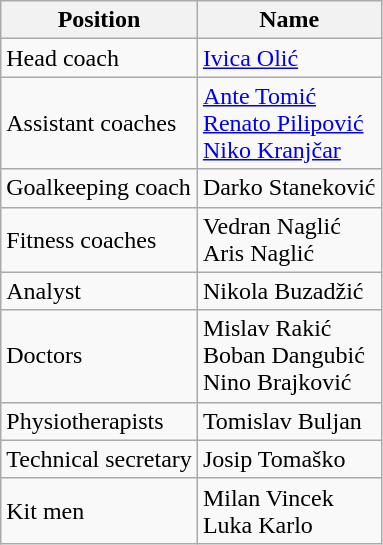<table class="wikitable" style="text-align:center;">
<tr>
<th>Position</th>
<th>Name</th>
</tr>
<tr>
<td style="text-align:left;">Head coach</td>
<td style="text-align:left;"> <a href='#'>Ivica Olić</a></td>
</tr>
<tr>
<td style="text-align:left;">Assistant coaches</td>
<td style="text-align:left;"> <a href='#'>Ante Tomić</a><br> <a href='#'>Renato Pilipović</a><br> <a href='#'>Niko Kranjčar</a></td>
</tr>
<tr>
<td style="text-align:left;">Goalkeeping coach</td>
<td style="text-align:left;"> Darko Staneković</td>
</tr>
<tr>
<td style="text-align:left;">Fitness coaches</td>
<td style="text-align:left;"> Vedran Naglić<br> Aris Naglić</td>
</tr>
<tr>
<td style="text-align:left;">Analyst</td>
<td style="text-align:left;"> Nikola Buzadžić</td>
</tr>
<tr>
<td style="text-align:left;">Doctors</td>
<td style="text-align:left;"> Mislav Rakić<br> Boban Dangubić<br> Nino Brajković</td>
</tr>
<tr>
<td style="text-align:left;">Physiotherapists</td>
<td style="text-align:left;"> Tomislav Buljan</td>
</tr>
<tr>
<td style="text-align:left;">Technical secretary</td>
<td style="text-align:left;"> Josip Tomaško</td>
</tr>
<tr>
<td style="text-align:left;">Kit men</td>
<td style="text-align:left;"> Milan Vincek<br> Luka Karlo</td>
</tr>
</table>
